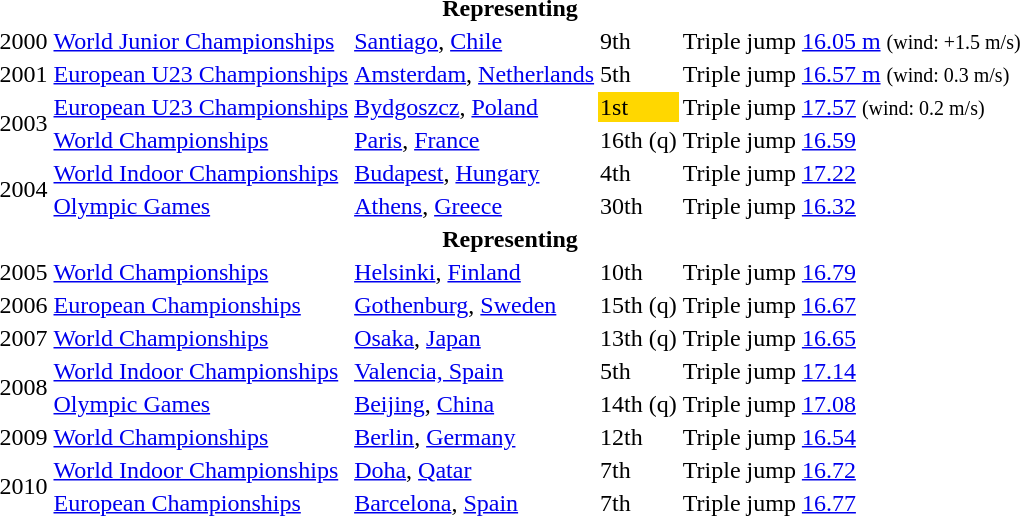<table>
<tr>
<th colspan="6">Representing </th>
</tr>
<tr>
<td>2000</td>
<td><a href='#'>World Junior Championships</a></td>
<td><a href='#'>Santiago</a>, <a href='#'>Chile</a></td>
<td>9th</td>
<td>Triple jump</td>
<td><a href='#'>16.05 m</a>  <small>(wind: +1.5 m/s)</small></td>
</tr>
<tr>
<td>2001</td>
<td><a href='#'>European U23 Championships</a></td>
<td><a href='#'>Amsterdam</a>, <a href='#'>Netherlands</a></td>
<td>5th</td>
<td>Triple jump</td>
<td><a href='#'>16.57 m</a> <small>(wind: 0.3 m/s)</small></td>
</tr>
<tr>
<td rowspan=2>2003</td>
<td><a href='#'>European U23 Championships</a></td>
<td><a href='#'>Bydgoszcz</a>, <a href='#'>Poland</a></td>
<td bgcolor=gold>1st</td>
<td>Triple jump</td>
<td><a href='#'>17.57</a> <small>(wind: 0.2 m/s)</small></td>
</tr>
<tr>
<td><a href='#'>World Championships</a></td>
<td><a href='#'>Paris</a>, <a href='#'>France</a></td>
<td>16th (q)</td>
<td>Triple jump</td>
<td><a href='#'>16.59</a></td>
</tr>
<tr>
<td rowspan=2>2004</td>
<td><a href='#'>World Indoor Championships</a></td>
<td><a href='#'>Budapest</a>, <a href='#'>Hungary</a></td>
<td>4th</td>
<td>Triple jump</td>
<td><a href='#'>17.22</a></td>
</tr>
<tr>
<td><a href='#'>Olympic Games</a></td>
<td><a href='#'>Athens</a>, <a href='#'>Greece</a></td>
<td>30th</td>
<td>Triple jump</td>
<td><a href='#'>16.32</a></td>
</tr>
<tr>
<th colspan="6">Representing </th>
</tr>
<tr>
<td>2005</td>
<td><a href='#'>World Championships</a></td>
<td><a href='#'>Helsinki</a>, <a href='#'>Finland</a></td>
<td>10th</td>
<td>Triple jump</td>
<td><a href='#'>16.79</a></td>
</tr>
<tr>
<td>2006</td>
<td><a href='#'>European Championships</a></td>
<td><a href='#'>Gothenburg</a>, <a href='#'>Sweden</a></td>
<td>15th (q)</td>
<td>Triple jump</td>
<td><a href='#'>16.67</a></td>
</tr>
<tr>
<td>2007</td>
<td><a href='#'>World Championships</a></td>
<td><a href='#'>Osaka</a>, <a href='#'>Japan</a></td>
<td>13th (q)</td>
<td>Triple jump</td>
<td><a href='#'>16.65</a></td>
</tr>
<tr>
<td rowspan=2>2008</td>
<td><a href='#'>World Indoor Championships</a></td>
<td><a href='#'>Valencia, Spain</a></td>
<td>5th</td>
<td>Triple jump</td>
<td><a href='#'>17.14</a></td>
</tr>
<tr>
<td><a href='#'>Olympic Games</a></td>
<td><a href='#'>Beijing</a>, <a href='#'>China</a></td>
<td>14th (q)</td>
<td>Triple jump</td>
<td><a href='#'>17.08</a></td>
</tr>
<tr>
<td>2009</td>
<td><a href='#'>World Championships</a></td>
<td><a href='#'>Berlin</a>, <a href='#'>Germany</a></td>
<td>12th</td>
<td>Triple jump</td>
<td><a href='#'>16.54</a></td>
</tr>
<tr>
<td rowspan=2>2010</td>
<td><a href='#'>World Indoor Championships</a></td>
<td><a href='#'>Doha</a>, <a href='#'>Qatar</a></td>
<td>7th</td>
<td>Triple jump</td>
<td><a href='#'>16.72</a></td>
</tr>
<tr>
<td><a href='#'>European Championships</a></td>
<td><a href='#'>Barcelona</a>, <a href='#'>Spain</a></td>
<td>7th</td>
<td>Triple jump</td>
<td><a href='#'>16.77</a></td>
</tr>
</table>
